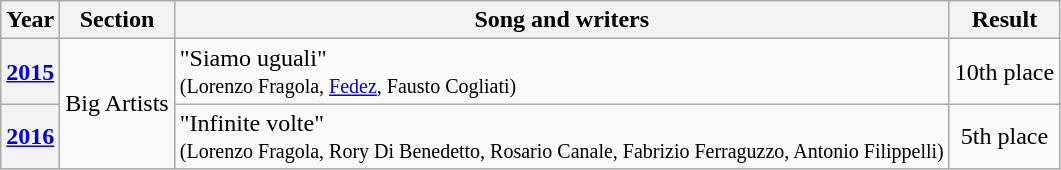<table class="wikitable plainrowheaders" style="text-align:center;">
<tr>
<th>Year</th>
<th>Section</th>
<th>Song and writers</th>
<th>Result</th>
</tr>
<tr>
<th scope="row"><a href='#'>2015</a></th>
<td rowspan="2">Big Artists</td>
<td style="text-align:left;">"Siamo uguali"<br><small>(Lorenzo Fragola, <a href='#'>Fedez</a>, Fausto Cogliati)</small></td>
<td>10th place</td>
</tr>
<tr>
<th scope="row"><a href='#'>2016</a></th>
<td style="text-align:left;">"Infinite volte"<br><small>(Lorenzo Fragola, Rory Di Benedetto, Rosario Canale, Fabrizio Ferraguzzo, Antonio Filippelli)</small></td>
<td>5th place</td>
</tr>
</table>
